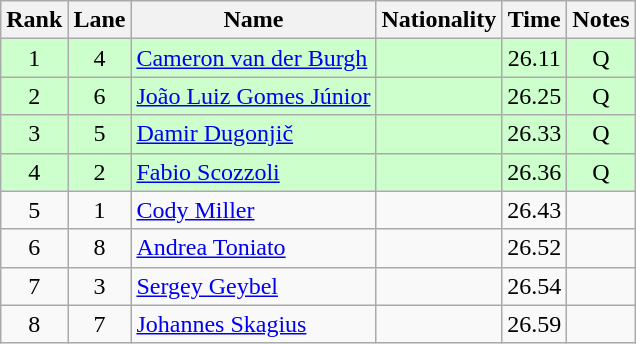<table class="wikitable sortable" style="text-align:center">
<tr>
<th>Rank</th>
<th>Lane</th>
<th>Name</th>
<th>Nationality</th>
<th>Time</th>
<th>Notes</th>
</tr>
<tr bgcolor=ccffcc>
<td>1</td>
<td>4</td>
<td align=left><a href='#'>Cameron van der Burgh</a></td>
<td align=left></td>
<td>26.11</td>
<td>Q</td>
</tr>
<tr bgcolor=ccffcc>
<td>2</td>
<td>6</td>
<td align=left><a href='#'>João Luiz Gomes Júnior</a></td>
<td align=left></td>
<td>26.25</td>
<td>Q</td>
</tr>
<tr bgcolor=ccffcc>
<td>3</td>
<td>5</td>
<td align=left><a href='#'>Damir Dugonjič</a></td>
<td align=left></td>
<td>26.33</td>
<td>Q</td>
</tr>
<tr bgcolor=ccffcc>
<td>4</td>
<td>2</td>
<td align=left><a href='#'>Fabio Scozzoli</a></td>
<td align=left></td>
<td>26.36</td>
<td>Q</td>
</tr>
<tr>
<td>5</td>
<td>1</td>
<td align=left><a href='#'>Cody Miller</a></td>
<td align=left></td>
<td>26.43</td>
<td></td>
</tr>
<tr>
<td>6</td>
<td>8</td>
<td align=left><a href='#'>Andrea Toniato</a></td>
<td align=left></td>
<td>26.52</td>
<td></td>
</tr>
<tr>
<td>7</td>
<td>3</td>
<td align=left><a href='#'>Sergey Geybel</a></td>
<td align=left></td>
<td>26.54</td>
<td></td>
</tr>
<tr>
<td>8</td>
<td>7</td>
<td align=left><a href='#'>Johannes Skagius</a></td>
<td align=left></td>
<td>26.59</td>
<td></td>
</tr>
</table>
